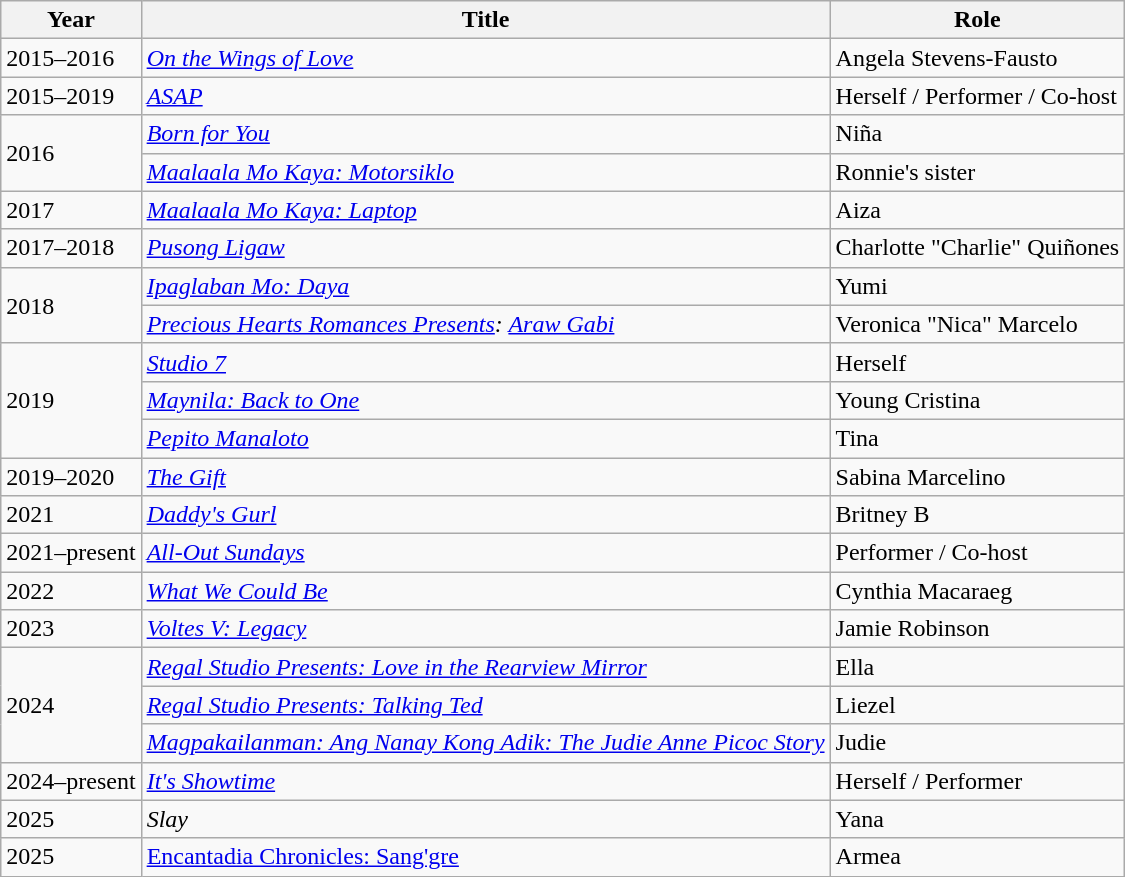<table class="wikitable sortable">
<tr>
<th>Year</th>
<th>Title</th>
<th>Role</th>
</tr>
<tr>
<td>2015–2016</td>
<td><em><a href='#'>On the Wings of Love</a></em></td>
<td>Angela Stevens-Fausto</td>
</tr>
<tr>
<td>2015–2019</td>
<td><em><a href='#'>ASAP</a></em></td>
<td>Herself / Performer / Co-host</td>
</tr>
<tr>
<td rowspan="2">2016</td>
<td><em><a href='#'>Born for You</a></em></td>
<td>Niña</td>
</tr>
<tr>
<td><em><a href='#'>Maalaala Mo Kaya: Motorsiklo</a></em></td>
<td>Ronnie's sister</td>
</tr>
<tr>
<td>2017</td>
<td><em><a href='#'>Maalaala Mo Kaya: Laptop</a></em></td>
<td>Aiza</td>
</tr>
<tr>
<td>2017–2018</td>
<td><em><a href='#'>Pusong Ligaw</a></em></td>
<td>Charlotte "Charlie" Quiñones</td>
</tr>
<tr>
<td rowspan="2">2018</td>
<td><em><a href='#'>Ipaglaban Mo: Daya</a></em></td>
<td>Yumi</td>
</tr>
<tr>
<td><em><a href='#'>Precious Hearts Romances Presents</a>: <a href='#'>Araw Gabi</a></em></td>
<td>Veronica "Nica" Marcelo</td>
</tr>
<tr>
<td rowspan="3">2019</td>
<td><em><a href='#'>Studio 7</a></em></td>
<td>Herself</td>
</tr>
<tr>
<td><em><a href='#'>Maynila: Back to One</a></em></td>
<td>Young Cristina</td>
</tr>
<tr>
<td><em><a href='#'>Pepito Manaloto</a></em></td>
<td>Tina</td>
</tr>
<tr>
<td>2019–2020</td>
<td><em><a href='#'>The Gift</a></em></td>
<td>Sabina Marcelino</td>
</tr>
<tr>
<td>2021</td>
<td><em><a href='#'>Daddy's Gurl</a></em></td>
<td>Britney B</td>
</tr>
<tr>
<td>2021–present</td>
<td><em><a href='#'>All-Out Sundays</a></em></td>
<td>Performer / Co-host</td>
</tr>
<tr>
<td>2022</td>
<td><em><a href='#'>What We Could Be</a></em></td>
<td>Cynthia Macaraeg</td>
</tr>
<tr>
<td>2023</td>
<td><em><a href='#'>Voltes V: Legacy</a></em></td>
<td>Jamie Robinson</td>
</tr>
<tr>
<td rowspan="3">2024</td>
<td><em><a href='#'>Regal Studio Presents: Love in the Rearview Mirror</a></em></td>
<td>Ella</td>
</tr>
<tr>
<td><em><a href='#'>Regal Studio Presents: Talking Ted</a></em></td>
<td>Liezel</td>
</tr>
<tr>
<td><em><a href='#'>Magpakailanman: Ang Nanay Kong Adik: The Judie Anne Picoc Story</a></em></td>
<td>Judie</td>
</tr>
<tr>
<td>2024–present</td>
<td><em><a href='#'>It's Showtime</a></em></td>
<td>Herself / Performer</td>
</tr>
<tr>
<td>2025</td>
<td><em>Slay</em></td>
<td>Yana</td>
</tr>
<tr>
<td>2025</td>
<td><a href='#'>Encantadia Chronicles: Sang'gre</a></td>
<td>Armea</td>
</tr>
</table>
